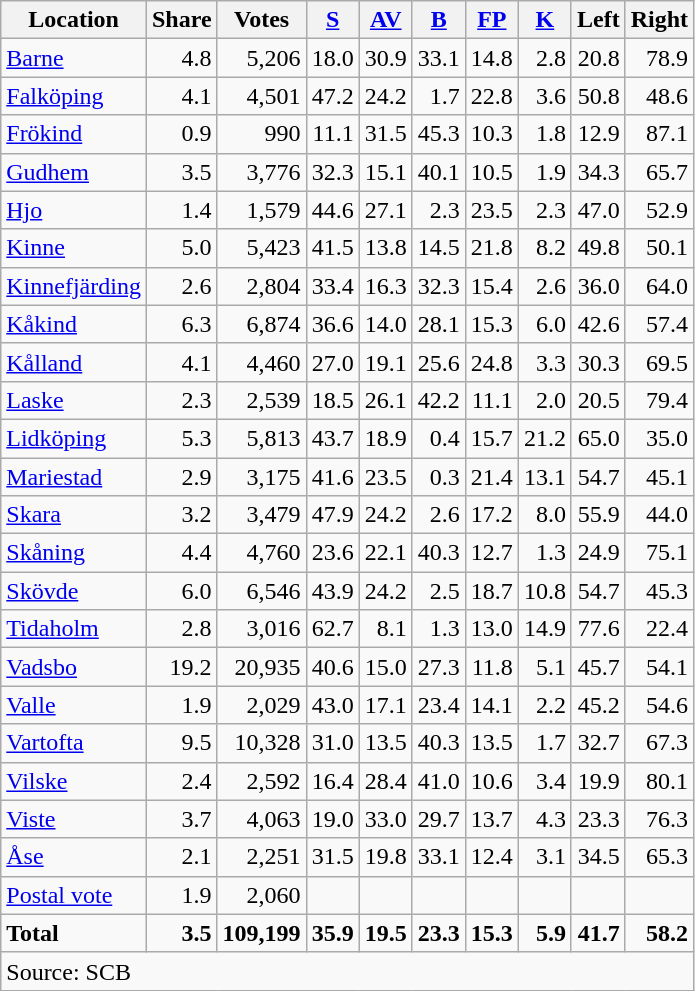<table class="wikitable sortable" style=text-align:right>
<tr>
<th>Location</th>
<th>Share</th>
<th>Votes</th>
<th><a href='#'>S</a></th>
<th><a href='#'>AV</a></th>
<th><a href='#'>B</a></th>
<th><a href='#'>FP</a></th>
<th><a href='#'>K</a></th>
<th>Left</th>
<th>Right</th>
</tr>
<tr>
<td align=left><a href='#'>Barne</a></td>
<td>4.8</td>
<td>5,206</td>
<td>18.0</td>
<td>30.9</td>
<td>33.1</td>
<td>14.8</td>
<td>2.8</td>
<td>20.8</td>
<td>78.9</td>
</tr>
<tr>
<td align=left><a href='#'>Falköping</a></td>
<td>4.1</td>
<td>4,501</td>
<td>47.2</td>
<td>24.2</td>
<td>1.7</td>
<td>22.8</td>
<td>3.6</td>
<td>50.8</td>
<td>48.6</td>
</tr>
<tr>
<td align=left><a href='#'>Frökind</a></td>
<td>0.9</td>
<td>990</td>
<td>11.1</td>
<td>31.5</td>
<td>45.3</td>
<td>10.3</td>
<td>1.8</td>
<td>12.9</td>
<td>87.1</td>
</tr>
<tr>
<td align=left><a href='#'>Gudhem</a></td>
<td>3.5</td>
<td>3,776</td>
<td>32.3</td>
<td>15.1</td>
<td>40.1</td>
<td>10.5</td>
<td>1.9</td>
<td>34.3</td>
<td>65.7</td>
</tr>
<tr>
<td align=left><a href='#'>Hjo</a></td>
<td>1.4</td>
<td>1,579</td>
<td>44.6</td>
<td>27.1</td>
<td>2.3</td>
<td>23.5</td>
<td>2.3</td>
<td>47.0</td>
<td>52.9</td>
</tr>
<tr>
<td align=left><a href='#'>Kinne</a></td>
<td>5.0</td>
<td>5,423</td>
<td>41.5</td>
<td>13.8</td>
<td>14.5</td>
<td>21.8</td>
<td>8.2</td>
<td>49.8</td>
<td>50.1</td>
</tr>
<tr>
<td align=left><a href='#'>Kinnefjärding</a></td>
<td>2.6</td>
<td>2,804</td>
<td>33.4</td>
<td>16.3</td>
<td>32.3</td>
<td>15.4</td>
<td>2.6</td>
<td>36.0</td>
<td>64.0</td>
</tr>
<tr>
<td align=left><a href='#'>Kåkind</a></td>
<td>6.3</td>
<td>6,874</td>
<td>36.6</td>
<td>14.0</td>
<td>28.1</td>
<td>15.3</td>
<td>6.0</td>
<td>42.6</td>
<td>57.4</td>
</tr>
<tr>
<td align=left><a href='#'>Kålland</a></td>
<td>4.1</td>
<td>4,460</td>
<td>27.0</td>
<td>19.1</td>
<td>25.6</td>
<td>24.8</td>
<td>3.3</td>
<td>30.3</td>
<td>69.5</td>
</tr>
<tr>
<td align=left><a href='#'>Laske</a></td>
<td>2.3</td>
<td>2,539</td>
<td>18.5</td>
<td>26.1</td>
<td>42.2</td>
<td>11.1</td>
<td>2.0</td>
<td>20.5</td>
<td>79.4</td>
</tr>
<tr>
<td align=left><a href='#'>Lidköping</a></td>
<td>5.3</td>
<td>5,813</td>
<td>43.7</td>
<td>18.9</td>
<td>0.4</td>
<td>15.7</td>
<td>21.2</td>
<td>65.0</td>
<td>35.0</td>
</tr>
<tr>
<td align=left><a href='#'>Mariestad</a></td>
<td>2.9</td>
<td>3,175</td>
<td>41.6</td>
<td>23.5</td>
<td>0.3</td>
<td>21.4</td>
<td>13.1</td>
<td>54.7</td>
<td>45.1</td>
</tr>
<tr>
<td align=left><a href='#'>Skara</a></td>
<td>3.2</td>
<td>3,479</td>
<td>47.9</td>
<td>24.2</td>
<td>2.6</td>
<td>17.2</td>
<td>8.0</td>
<td>55.9</td>
<td>44.0</td>
</tr>
<tr>
<td align=left><a href='#'>Skåning</a></td>
<td>4.4</td>
<td>4,760</td>
<td>23.6</td>
<td>22.1</td>
<td>40.3</td>
<td>12.7</td>
<td>1.3</td>
<td>24.9</td>
<td>75.1</td>
</tr>
<tr>
<td align=left><a href='#'>Skövde</a></td>
<td>6.0</td>
<td>6,546</td>
<td>43.9</td>
<td>24.2</td>
<td>2.5</td>
<td>18.7</td>
<td>10.8</td>
<td>54.7</td>
<td>45.3</td>
</tr>
<tr>
<td align=left><a href='#'>Tidaholm</a></td>
<td>2.8</td>
<td>3,016</td>
<td>62.7</td>
<td>8.1</td>
<td>1.3</td>
<td>13.0</td>
<td>14.9</td>
<td>77.6</td>
<td>22.4</td>
</tr>
<tr>
<td align=left><a href='#'>Vadsbo</a></td>
<td>19.2</td>
<td>20,935</td>
<td>40.6</td>
<td>15.0</td>
<td>27.3</td>
<td>11.8</td>
<td>5.1</td>
<td>45.7</td>
<td>54.1</td>
</tr>
<tr>
<td align=left><a href='#'>Valle</a></td>
<td>1.9</td>
<td>2,029</td>
<td>43.0</td>
<td>17.1</td>
<td>23.4</td>
<td>14.1</td>
<td>2.2</td>
<td>45.2</td>
<td>54.6</td>
</tr>
<tr>
<td align=left><a href='#'>Vartofta</a></td>
<td>9.5</td>
<td>10,328</td>
<td>31.0</td>
<td>13.5</td>
<td>40.3</td>
<td>13.5</td>
<td>1.7</td>
<td>32.7</td>
<td>67.3</td>
</tr>
<tr>
<td align=left><a href='#'>Vilske</a></td>
<td>2.4</td>
<td>2,592</td>
<td>16.4</td>
<td>28.4</td>
<td>41.0</td>
<td>10.6</td>
<td>3.4</td>
<td>19.9</td>
<td>80.1</td>
</tr>
<tr>
<td align=left><a href='#'>Viste</a></td>
<td>3.7</td>
<td>4,063</td>
<td>19.0</td>
<td>33.0</td>
<td>29.7</td>
<td>13.7</td>
<td>4.3</td>
<td>23.3</td>
<td>76.3</td>
</tr>
<tr>
<td align=left><a href='#'>Åse</a></td>
<td>2.1</td>
<td>2,251</td>
<td>31.5</td>
<td>19.8</td>
<td>33.1</td>
<td>12.4</td>
<td>3.1</td>
<td>34.5</td>
<td>65.3</td>
</tr>
<tr>
<td align=left><a href='#'>Postal vote</a></td>
<td>1.9</td>
<td>2,060</td>
<td></td>
<td></td>
<td></td>
<td></td>
<td></td>
<td></td>
<td></td>
</tr>
<tr>
<td align=left><strong>Total</strong></td>
<td><strong>3.5</strong></td>
<td><strong>109,199</strong></td>
<td><strong>35.9</strong></td>
<td><strong>19.5</strong></td>
<td><strong>23.3</strong></td>
<td><strong>15.3</strong></td>
<td><strong>5.9</strong></td>
<td><strong>41.7</strong></td>
<td><strong>58.2</strong></td>
</tr>
<tr>
<td align=left colspan=10>Source: SCB </td>
</tr>
</table>
